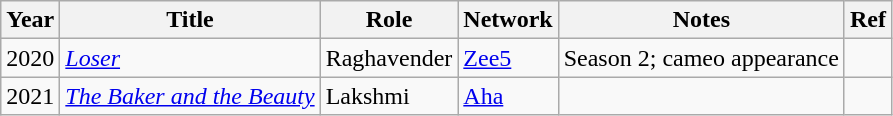<table class="wikitable">
<tr>
<th>Year</th>
<th>Title</th>
<th>Role</th>
<th>Network</th>
<th>Notes</th>
<th>Ref</th>
</tr>
<tr>
<td>2020</td>
<td><em><a href='#'>Loser</a></em></td>
<td>Raghavender</td>
<td><a href='#'>Zee5</a></td>
<td>Season 2; cameo appearance</td>
<td></td>
</tr>
<tr>
<td>2021</td>
<td><em><a href='#'>The Baker and the Beauty</a></em></td>
<td>Lakshmi</td>
<td><a href='#'>Aha</a></td>
<td></td>
<td></td>
</tr>
</table>
